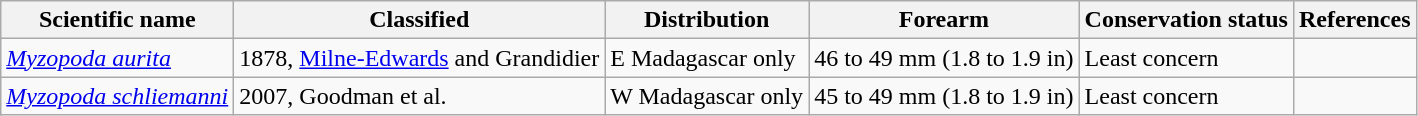<table class="wikitable sortable">
<tr>
<th>Scientific name</th>
<th>Classified</th>
<th>Distribution</th>
<th>Forearm</th>
<th>Conservation status</th>
<th class="unsortable">References</th>
</tr>
<tr>
<td><em><a href='#'>Myzopoda aurita</a></em></td>
<td>1878, <a href='#'>Milne-Edwards</a> and Grandidier</td>
<td>E Madagascar only</td>
<td>46 to 49 mm (1.8 to 1.9 in)</td>
<td>Least concern</td>
<td></td>
</tr>
<tr>
<td><em><a href='#'>Myzopoda schliemanni</a></em></td>
<td>2007, Goodman et al.</td>
<td>W Madagascar only</td>
<td>45 to 49 mm (1.8 to 1.9 in)</td>
<td>Least concern</td>
<td></td>
</tr>
</table>
